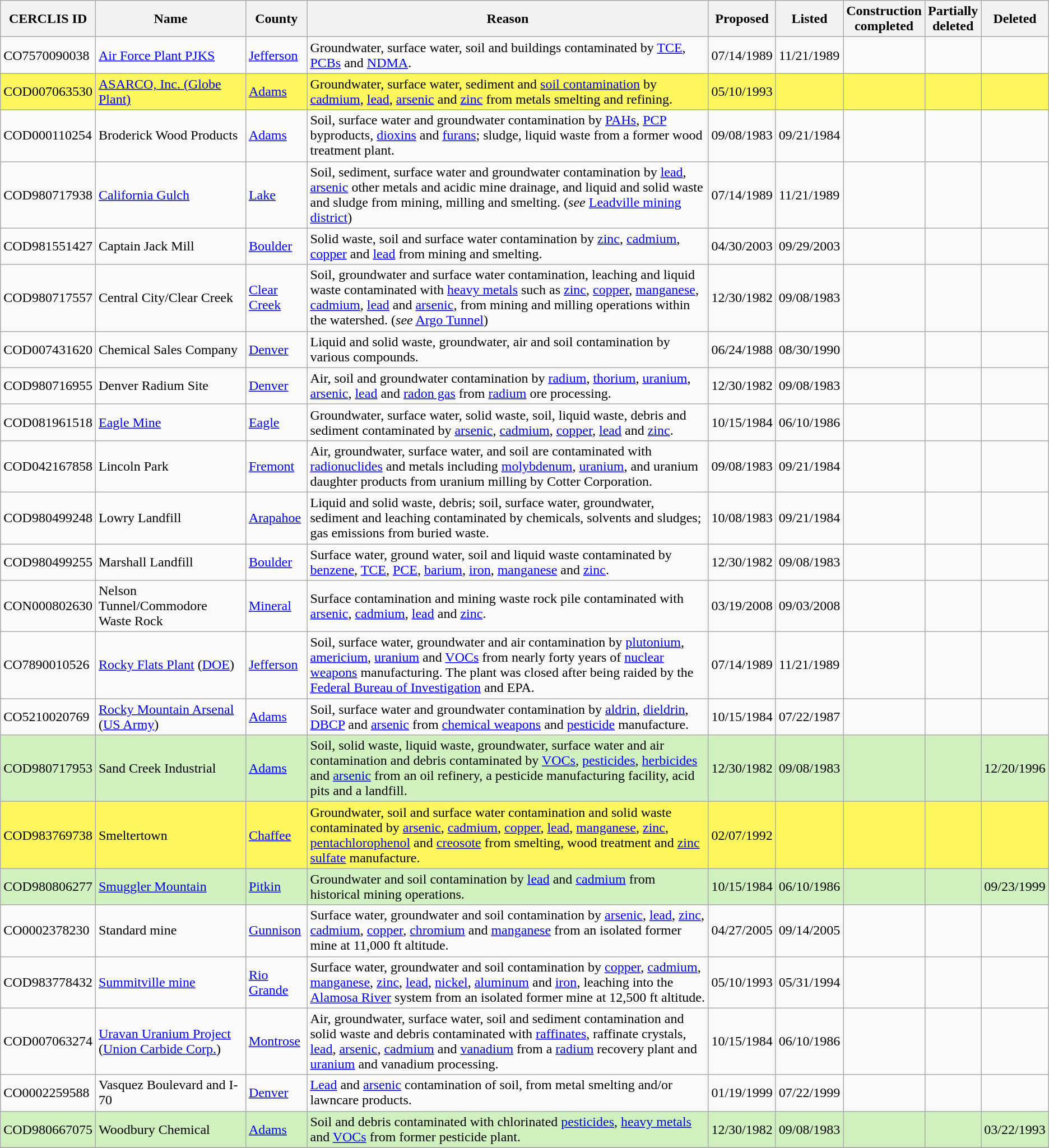<table class="wikitable sortable">
<tr>
<th>CERCLIS ID</th>
<th>Name</th>
<th>County</th>
<th>Reason</th>
<th>Proposed</th>
<th>Listed</th>
<th>Construction<br>completed</th>
<th>Partially<br>deleted</th>
<th>Deleted</th>
</tr>
<tr>
<td>CO7570090038</td>
<td><a href='#'>Air Force Plant PJKS</a></td>
<td><a href='#'>Jefferson</a></td>
<td>Groundwater, surface water, soil and buildings contaminated by <a href='#'>TCE</a>, <a href='#'>PCBs</a> and <a href='#'>NDMA</a>.</td>
<td>07/14/1989</td>
<td>11/21/1989</td>
<td></td>
<td></td>
<td></td>
</tr>
<tr style="background:#fcf75e">
<td>COD007063530</td>
<td><a href='#'>ASARCO, Inc. (Globe Plant)</a></td>
<td><a href='#'>Adams</a></td>
<td>Groundwater, surface water, sediment and <a href='#'>soil contamination</a> by <a href='#'>cadmium</a>, <a href='#'>lead</a>, <a href='#'>arsenic</a> and <a href='#'>zinc</a> from metals smelting and refining.</td>
<td>05/10/1993</td>
<td></td>
<td></td>
<td></td>
<td></td>
</tr>
<tr>
<td>COD000110254</td>
<td>Broderick Wood Products</td>
<td><a href='#'>Adams</a></td>
<td>Soil, surface water and groundwater contamination by <a href='#'>PAHs</a>, <a href='#'>PCP</a> byproducts, <a href='#'>dioxins</a> and <a href='#'>furans</a>; sludge, liquid waste from a former wood treatment plant.</td>
<td>09/08/1983</td>
<td>09/21/1984</td>
<td></td>
<td></td>
<td></td>
</tr>
<tr>
<td>COD980717938</td>
<td><a href='#'>California Gulch</a></td>
<td><a href='#'>Lake</a></td>
<td>Soil, sediment, surface water and groundwater contamination by <a href='#'>lead</a>, <a href='#'>arsenic</a> other metals and acidic mine drainage, and liquid and solid waste and sludge from mining, milling and smelting. (<em>see</em> <a href='#'>Leadville mining district</a>)</td>
<td>07/14/1989</td>
<td>11/21/1989</td>
<td></td>
<td></td>
<td></td>
</tr>
<tr>
<td>COD981551427</td>
<td>Captain Jack Mill</td>
<td><a href='#'>Boulder</a></td>
<td>Solid waste, soil and surface water contamination by <a href='#'>zinc</a>, <a href='#'>cadmium</a>, <a href='#'>copper</a> and <a href='#'>lead</a> from mining and smelting.</td>
<td>04/30/2003</td>
<td>09/29/2003</td>
<td></td>
<td></td>
<td></td>
</tr>
<tr>
<td>COD980717557</td>
<td>Central City/Clear Creek</td>
<td><a href='#'>Clear Creek</a></td>
<td>Soil, groundwater and surface water contamination, leaching and liquid waste contaminated with <a href='#'>heavy metals</a> such as <a href='#'>zinc</a>, <a href='#'>copper</a>, <a href='#'>manganese</a>, <a href='#'>cadmium</a>, <a href='#'>lead</a> and <a href='#'>arsenic</a>, from mining and milling operations within the watershed. (<em>see</em> <a href='#'>Argo Tunnel</a>)</td>
<td>12/30/1982</td>
<td>09/08/1983</td>
<td></td>
<td></td>
<td></td>
</tr>
<tr>
<td>COD007431620</td>
<td>Chemical Sales Company</td>
<td><a href='#'>Denver</a></td>
<td>Liquid and solid waste, groundwater, air and soil contamination by various compounds.</td>
<td>06/24/1988</td>
<td>08/30/1990</td>
<td></td>
<td></td>
<td></td>
</tr>
<tr>
<td>COD980716955</td>
<td>Denver Radium Site</td>
<td><a href='#'>Denver</a></td>
<td>Air, soil and groundwater contamination by <a href='#'>radium</a>, <a href='#'>thorium</a>, <a href='#'>uranium</a>, <a href='#'>arsenic</a>, <a href='#'>lead</a> and <a href='#'>radon gas</a> from <a href='#'>radium</a> ore processing.</td>
<td>12/30/1982</td>
<td>09/08/1983</td>
<td></td>
<td></td>
<td></td>
</tr>
<tr>
<td>COD081961518</td>
<td><a href='#'>Eagle Mine</a></td>
<td><a href='#'>Eagle</a></td>
<td>Groundwater, surface water, solid waste, soil, liquid waste, debris and sediment contaminated by <a href='#'>arsenic</a>, <a href='#'>cadmium</a>, <a href='#'>copper</a>, <a href='#'>lead</a> and <a href='#'>zinc</a>.</td>
<td>10/15/1984</td>
<td>06/10/1986</td>
<td></td>
<td></td>
<td></td>
</tr>
<tr>
<td>COD042167858</td>
<td>Lincoln Park</td>
<td><a href='#'>Fremont</a></td>
<td>Air, groundwater, surface water, and soil are contaminated with <a href='#'>radionuclides</a> and metals including <a href='#'>molybdenum</a>, <a href='#'>uranium</a>, and uranium daughter products from uranium milling by Cotter Corporation.</td>
<td>09/08/1983</td>
<td>09/21/1984</td>
<td></td>
<td></td>
<td></td>
</tr>
<tr>
<td>COD980499248</td>
<td>Lowry Landfill</td>
<td><a href='#'>Arapahoe</a></td>
<td>Liquid and solid waste, debris; soil, surface water, groundwater, sediment and leaching contaminated by chemicals, solvents and sludges; gas emissions from buried waste.</td>
<td>10/08/1983</td>
<td>09/21/1984</td>
<td></td>
<td></td>
<td></td>
</tr>
<tr>
<td>COD980499255</td>
<td>Marshall Landfill</td>
<td><a href='#'>Boulder</a></td>
<td>Surface water, ground water, soil and liquid waste contaminated by <a href='#'>benzene</a>, <a href='#'>TCE</a>, <a href='#'>PCE</a>, <a href='#'>barium</a>, <a href='#'>iron</a>, <a href='#'>manganese</a> and <a href='#'>zinc</a>.</td>
<td>12/30/1982</td>
<td>09/08/1983</td>
<td></td>
<td></td>
<td></td>
</tr>
<tr>
<td>CON000802630</td>
<td>Nelson Tunnel/Commodore Waste Rock</td>
<td><a href='#'>Mineral</a></td>
<td>Surface contamination and mining waste rock pile contaminated with <a href='#'>arsenic</a>, <a href='#'>cadmium</a>, <a href='#'>lead</a> and <a href='#'>zinc</a>.</td>
<td>03/19/2008</td>
<td>09/03/2008</td>
<td></td>
<td></td>
<td></td>
</tr>
<tr>
<td>CO7890010526</td>
<td><a href='#'>Rocky Flats Plant</a> (<a href='#'>DOE</a>)</td>
<td><a href='#'>Jefferson</a></td>
<td>Soil, surface water, groundwater and air contamination by <a href='#'>plutonium</a>, <a href='#'>americium</a>, <a href='#'>uranium</a> and <a href='#'>VOCs</a> from nearly forty years of <a href='#'>nuclear weapons</a> manufacturing.  The plant was closed after being raided by the <a href='#'>Federal Bureau of Investigation</a> and EPA.</td>
<td>07/14/1989</td>
<td>11/21/1989</td>
<td></td>
<td></td>
<td></td>
</tr>
<tr>
<td>CO5210020769</td>
<td><a href='#'>Rocky Mountain Arsenal</a> (<a href='#'>US Army</a>)</td>
<td><a href='#'>Adams</a></td>
<td>Soil, surface water and groundwater contamination by <a href='#'>aldrin</a>, <a href='#'>dieldrin</a>, <a href='#'>DBCP</a> and <a href='#'>arsenic</a> from <a href='#'>chemical weapons</a> and <a href='#'>pesticide</a> manufacture.</td>
<td>10/15/1984</td>
<td>07/22/1987</td>
<td></td>
<td></td>
<td></td>
</tr>
<tr style="background:#d0f0c0">
<td>COD980717953</td>
<td>Sand Creek Industrial</td>
<td><a href='#'>Adams</a></td>
<td>Soil, solid waste, liquid waste, groundwater, surface water and air contamination and debris contaminated by <a href='#'>VOCs</a>, <a href='#'>pesticides</a>, <a href='#'>herbicides</a> and <a href='#'>arsenic</a> from an oil refinery, a pesticide manufacturing facility, acid pits and a landfill.</td>
<td>12/30/1982</td>
<td>09/08/1983</td>
<td></td>
<td></td>
<td>12/20/1996</td>
</tr>
<tr style="background:#fcf75e">
<td>COD983769738</td>
<td>Smeltertown</td>
<td><a href='#'>Chaffee</a></td>
<td>Groundwater, soil and surface water contamination and solid waste contaminated by <a href='#'>arsenic</a>, <a href='#'>cadmium</a>, <a href='#'>copper</a>, <a href='#'>lead</a>, <a href='#'>manganese</a>, <a href='#'>zinc</a>, <a href='#'>pentachlorophenol</a> and <a href='#'>creosote</a> from smelting, wood treatment and <a href='#'>zinc sulfate</a> manufacture.</td>
<td>02/07/1992</td>
<td></td>
<td></td>
<td></td>
<td></td>
</tr>
<tr style="background:#d0f0c0">
<td>COD980806277</td>
<td><a href='#'>Smuggler Mountain</a></td>
<td><a href='#'>Pitkin</a></td>
<td>Groundwater and soil contamination by <a href='#'>lead</a> and <a href='#'>cadmium</a> from historical mining operations.</td>
<td>10/15/1984</td>
<td>06/10/1986</td>
<td></td>
<td></td>
<td>09/23/1999</td>
</tr>
<tr>
<td>CO0002378230</td>
<td>Standard mine</td>
<td><a href='#'>Gunnison</a></td>
<td>Surface water, groundwater and soil contamination by <a href='#'>arsenic</a>, <a href='#'>lead</a>, <a href='#'>zinc</a>, <a href='#'>cadmium</a>, <a href='#'>copper</a>, <a href='#'>chromium</a> and <a href='#'>manganese</a> from an isolated former mine at 11,000 ft altitude.</td>
<td>04/27/2005</td>
<td>09/14/2005</td>
<td></td>
<td></td>
<td></td>
</tr>
<tr>
<td>COD983778432</td>
<td><a href='#'>Summitville mine</a></td>
<td><a href='#'>Rio Grande</a></td>
<td>Surface water, groundwater and soil contamination by <a href='#'>copper</a>, <a href='#'>cadmium</a>, <a href='#'>manganese</a>, <a href='#'>zinc</a>, <a href='#'>lead</a>, <a href='#'>nickel</a>, <a href='#'>aluminum</a> and <a href='#'>iron</a>, leaching into the <a href='#'>Alamosa River</a> system from an isolated former mine at 12,500 ft altitude.</td>
<td>05/10/1993</td>
<td>05/31/1994</td>
<td></td>
<td></td>
<td></td>
</tr>
<tr>
<td>COD007063274</td>
<td><a href='#'>Uravan Uranium Project</a> (<a href='#'>Union Carbide Corp.</a>)</td>
<td><a href='#'>Montrose</a></td>
<td>Air, groundwater, surface water, soil and sediment contamination and solid waste and debris contaminated with <a href='#'>raffinates</a>, raffinate crystals, <a href='#'>lead</a>, <a href='#'>arsenic</a>, <a href='#'>cadmium</a> and <a href='#'>vanadium</a> from a <a href='#'>radium</a> recovery plant and <a href='#'>uranium</a> and vanadium processing.</td>
<td>10/15/1984</td>
<td>06/10/1986</td>
<td></td>
<td></td>
<td></td>
</tr>
<tr>
<td>CO0002259588</td>
<td>Vasquez Boulevard and I-70</td>
<td><a href='#'>Denver</a></td>
<td><a href='#'>Lead</a> and <a href='#'>arsenic</a> contamination of soil, from metal smelting and/or lawncare products.</td>
<td>01/19/1999</td>
<td>07/22/1999</td>
<td></td>
<td></td>
<td></td>
</tr>
<tr style="background:#d0f0c0">
<td>COD980667075</td>
<td>Woodbury Chemical</td>
<td><a href='#'>Adams</a></td>
<td>Soil and debris contaminated with chlorinated <a href='#'>pesticides</a>, <a href='#'>heavy metals</a> and <a href='#'>VOCs</a> from former pesticide plant.</td>
<td>12/30/1982</td>
<td>09/08/1983</td>
<td></td>
<td></td>
<td>03/22/1993</td>
</tr>
<tr>
</tr>
</table>
